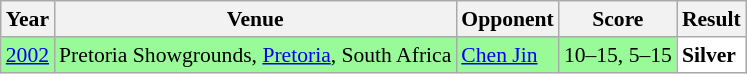<table class="sortable wikitable" style="font-size: 90%;">
<tr>
<th>Year</th>
<th>Venue</th>
<th>Opponent</th>
<th>Score</th>
<th>Result</th>
</tr>
<tr style="background:#98FB98">
<td align="center"><a href='#'>2002</a></td>
<td align="left">Pretoria Showgrounds, <a href='#'>Pretoria</a>, South Africa</td>
<td align="left"> <a href='#'>Chen Jin</a></td>
<td align="left">10–15, 5–15</td>
<td style="text-align:left; background:white"> <strong>Silver</strong></td>
</tr>
</table>
